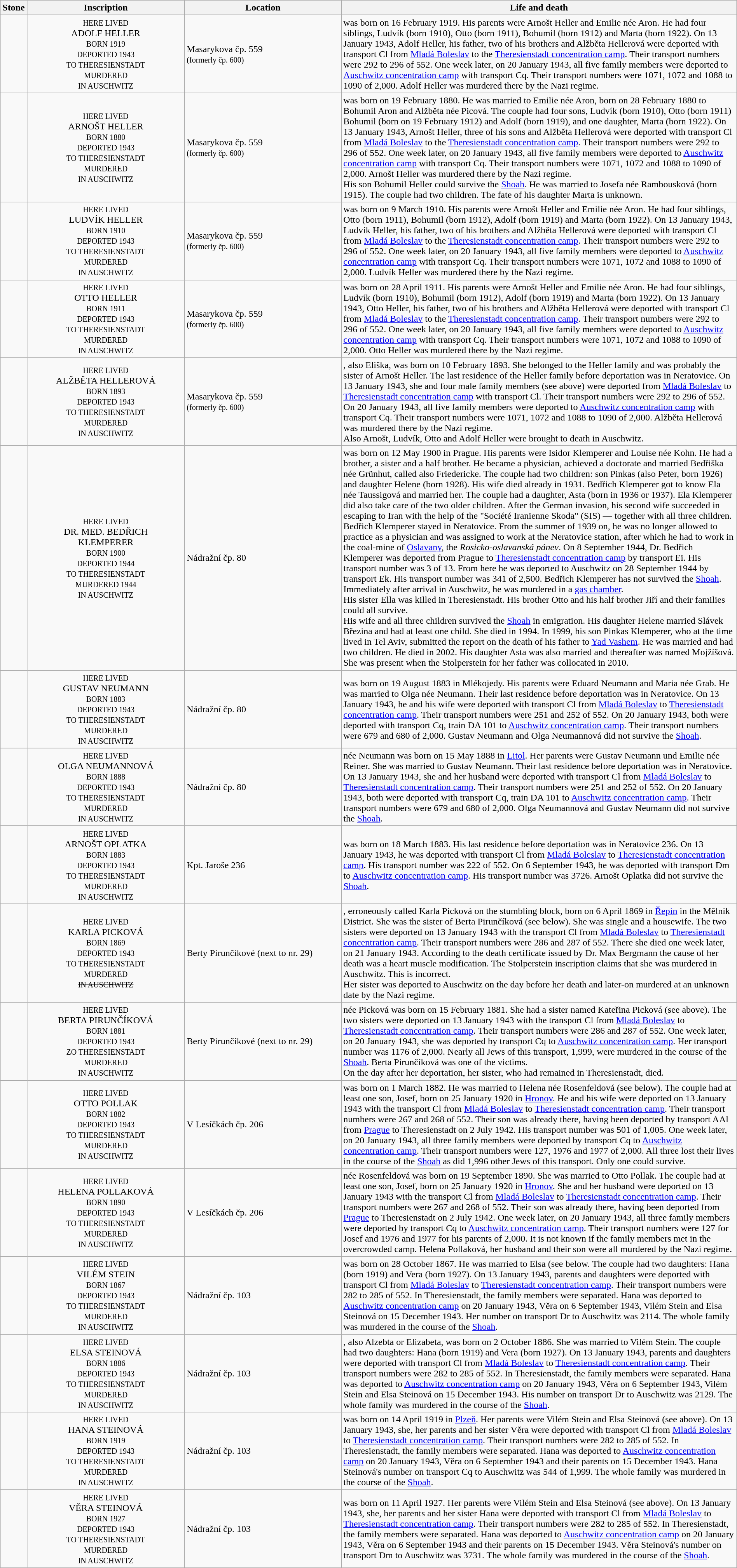<table class="wikitable sortable toptextcells" style="width:100%">
<tr>
<th class="hintergrundfarbe6 unsortable" width="120px">Stone</th>
<th class="hintergrundfarbe6 unsortable" style ="width:22%;">Inscription</th>
<th class="hintergrundfarbe6" data-sort-type="text" style ="width:22%;">Location</th>
<th class="hintergrundfarbe6" style="width:100%;">Life and death</th>
</tr>
<tr>
<td></td>
<td style="text-align:center"><div><small>HERE LIVED</small><br>ADOLF HELLER<br><small>BORN 1919<br>DEPORTED 1943<br>TO THERESIENSTADT<br>MURDERED<br>IN AUSCHWITZ</small></div></td>
<td>Masarykova čp. 559<br><small>(formerly čp. 600)</small></td>
<td><strong></strong> was born on 16 February 1919. His parents were Arnošt Heller and Emilie née Aron. He had four siblings, Ludvík (born 1910), Otto (born 1911), Bohumil (born 1912) and Marta (born 1922). On 13 January 1943, Adolf Heller, his father, two of his brothers and Alžběta Hellerová were deported with transport Cl from <a href='#'>Mladá Boleslav</a> to the <a href='#'>Theresienstadt concentration camp</a>. Their transport numbers were 292 to 296 of 552. One week later, on 20 January 1943, all five family members were deported to <a href='#'>Auschwitz concentration camp</a> with transport Cq. Their transport numbers were 1071, 1072 and 1088 to 1090 of 2,000. Adolf Heller was murdered there by  the Nazi regime.</td>
</tr>
<tr>
<td></td>
<td style="text-align:center"><div><small>HERE LIVED</small><br>ARNOŠT HELLER<br><small>BORN 1880<br>DEPORTED 1943<br>TO THERESIENSTADT<br>MURDERED<br>IN AUSCHWITZ</small></div></td>
<td>Masarykova čp. 559<br><small>(formerly čp. 600)</small></td>
<td><strong></strong> was born on 19 February 1880. He was married to Emilie née Aron, born on 28 February 1880 to Bohumil Aron and Alžběta née Picová. The couple had four sons, Ludvík (born 1910), Otto (born 1911) Bohumil (born on 19 February 1912) and Adolf (born 1919), and one daughter, Marta (born 1922). On 13 January 1943, Arnošt Heller, three of his sons and Alžběta Hellerová were deported with transport Cl from <a href='#'>Mladá Boleslav</a> to the <a href='#'>Theresienstadt concentration camp</a>. Their transport numbers were 292 to 296 of 552. One week later, on 20 January 1943, all five family members were deported to <a href='#'>Auschwitz concentration camp</a> with transport Cq. Their transport numbers were 1071, 1072 and 1088 to 1090 of 2,000. Arnošt Heller was murdered there by  the Nazi regime.<br>His son Bohumil Heller could survive the <a href='#'>Shoah</a>. He was married to Josefa née Rambousková (born 1915). The couple had two children. The fate of his daughter Marta is unknown.</td>
</tr>
<tr>
<td></td>
<td style="text-align:center"><div><small>HERE LIVED</small><br>LUDVÍK HELLER<br><small>BORN 1910<br>DEPORTED 1943<br>TO THERESIENSTADT<br>MURDERED<br>IN AUSCHWITZ</small></div></td>
<td>Masarykova čp. 559<br><small>(formerly čp. 600)</small></td>
<td><strong></strong> was born on 9 March 1910. His parents were Arnošt Heller and Emilie née Aron. He had four siblings, Otto (born 1911), Bohumil (born 1912), Adolf (born 1919) and Marta (born 1922). On 13 January 1943, Ludvík Heller, his father, two of his brothers and Alžběta Hellerová were deported with transport Cl from <a href='#'>Mladá Boleslav</a> to the <a href='#'>Theresienstadt concentration camp</a>. Their transport numbers were 292 to 296 of 552. One week later, on 20 January 1943, all five family members were deported to <a href='#'>Auschwitz concentration camp</a> with transport Cq. Their transport numbers were 1071, 1072 and 1088 to 1090 of 2,000. Ludvík Heller was murdered there by  the Nazi regime.</td>
</tr>
<tr>
<td></td>
<td style="text-align:center"><div><small>HERE LIVED</small><br>OTTO HELLER<br><small>BORN 1911<br>DEPORTED 1943<br>TO THERESIENSTADT<br>MURDERED<br>IN AUSCHWITZ</small></div></td>
<td>Masarykova čp. 559<br><small>(formerly čp. 600)</small></td>
<td><strong></strong> was born on 28 April 1911. His parents were Arnošt Heller and Emilie née Aron. He had four siblings, Ludvík (born 1910), Bohumil (born 1912), Adolf (born 1919) and Marta (born 1922). On 13 January 1943, Otto Heller, his father, two of his brothers and Alžběta Hellerová were deported with transport Cl from <a href='#'>Mladá Boleslav</a> to the <a href='#'>Theresienstadt concentration camp</a>. Their transport numbers were 292 to 296 of 552. One week later, on 20 January 1943, all five family members were deported to <a href='#'>Auschwitz concentration camp</a> with transport Cq. Their transport numbers were 1071, 1072 and 1088 to 1090 of 2,000. Otto Heller was murdered there by  the Nazi regime.</td>
</tr>
<tr>
<td></td>
<td style="text-align:center"><div><small>HERE LIVED</small><br>ALŽBĚTA HELLEROVÁ<br><small>BORN 1893<br>DEPORTED 1943<br>TO THERESIENSTADT<br>MURDERED<br>IN AUSCHWITZ</small></div></td>
<td>Masarykova čp. 559<br><small>(formerly čp. 600)</small></td>
<td><strong></strong>, also Eliška, was born on 10 February 1893. She belonged to the Heller family and was probably the sister of Arnošt Heller. The last residence of the Heller family before deportation was in Neratovice. On 13 January 1943, she and four male family members (see above) were deported from <a href='#'>Mladá Boleslav</a> to <a href='#'>Theresienstadt concentration camp</a> with transport Cl. Their transport numbers were 292 to 296 of 552. On 20 January 1943, all five family members were deported to <a href='#'>Auschwitz concentration camp</a> with transport Cq. Their transport numbers were 1071, 1072 and 1088 to 1090 of 2,000. Alžběta Hellerová was murdered there by  the Nazi regime.<br>Also Arnošt, Ludvík, Otto and Adolf Heller were brought to death in Auschwitz.</td>
</tr>
<tr>
<td></td>
<td style="text-align:center"><div><small>HERE LIVED</small><br>DR. MED. BEDŘICH<br>KLEMPERER<br><small>BORN 1900<br>DEPORTED 1944<br>TO THERESIENSTADT<br>MURDERED 1944<br>IN AUSCHWITZ</small></div></td>
<td>Nádražní čp. 80</td>
<td><strong></strong> was born on 12 May 1900 in Prague. His parents were Isidor Klemperer and Louise née Kohn. He had a brother, a sister and a half brother. He became a physician, achieved a doctorate and married Bedřiška née Grünhut, called also Friedericke. The couple had two children: son Pinkas (also Peter, born 1926) and daughter Helene (born 1928). His wife died already in 1931. Bedřich Klemperer got to know Ela née Taussigová and married her. The couple had a daughter, Asta (born in 1936 or 1937). Ela Klemperer did also take care of the two older children. After the German invasion, his second wife succeeded in escaping to Iran with the help of the "Société Iranienne Skoda" (SIS) — together with all three children. Bedřich Klemperer stayed in Neratovice. From the summer of 1939 on, he was no longer allowed to practice as a physician and was assigned to work at the Neratovice station, after which he had to work in the coal-mine of <a href='#'>Oslavany</a>, the <em>Rosicko-oslavanská pánev</em>. On 8 September 1944, Dr. Bedřich Klemperer was deported from Prague to <a href='#'>Theresienstadt concentration camp</a> by transport Ei. His transport number was 3 of 13. From here he was deported to Auschwitz on 28 September 1944 by transport Ek. His transport number was 341 of 2,500. Bedřich Klemperer has not survived the <a href='#'>Shoah</a>. Immediately after arrival in Auschwitz, he was murdered in a <a href='#'>gas chamber</a>.<br>His sister Ella was killed in Theresienstadt. His brother Otto and his half brother Jiří and their families could all survive.<br>His wife and all three children survived the <a href='#'>Shoah</a> in emigration. His daughter Helene married Slávek Březina and had at least one child. She died in 1994. In 1999, his son Pinkas Klemperer, who at the time lived in Tel Aviv, submitted the report on the death of his father to <a href='#'>Yad Vashem</a>. He was married and had two children. He died in 2002. His daughter Asta was also married and thereafter was named Mojžíšová. She was present when the Stolperstein for her father was collocated in 2010.</td>
</tr>
<tr>
<td></td>
<td style="text-align:center"><div><small>HERE LIVED</small><br>GUSTAV NEUMANN<br><small>BORN 1883<br>DEPORTED 1943<br>TO THERESIENSTADT<br>MURDERED<br>IN AUSCHWITZ</small></div></td>
<td>Nádražní čp. 80</td>
<td><strong></strong> was born on 19 August 1883 in Mlékojedy. His parents were Eduard Neumann and Maria née Grab. He was married to Olga née Neumann. Their last residence before deportation was in Neratovice. On 13 January 1943, he and his wife were deported with transport Cl from <a href='#'>Mladá Boleslav</a> to <a href='#'>Theresienstadt concentration camp</a>. Their transport numbers were 251 and 252 of 552. On 20 January 1943, both were deported with transport Cq, train DA 101 to <a href='#'>Auschwitz concentration camp</a>. Their transport numbers were 679 and 680 of 2,000. Gustav Neumann and Olga Neumannová did not survive the <a href='#'>Shoah</a>.</td>
</tr>
<tr>
<td></td>
<td style="text-align:center"><div><small>HERE LIVED</small><br>OLGA NEUMANNOVÁ<br><small>BORN 1888<br>DEPORTED 1943<br>TO THERESIENSTADT<br>MURDERED<br>IN AUSCHWITZ</small></div></td>
<td>Nádražní čp. 80</td>
<td><strong></strong> née Neumann was born on 15 May 1888 in <a href='#'>Litol</a>. Her parents were Gustav Neumann und Emilie née Reiner. She was married to Gustav Neumann. Their last residence before deportation was in Neratovice. On 13 January 1943, she and her husband were deported with transport Cl from <a href='#'>Mladá Boleslav</a> to <a href='#'>Theresienstadt concentration camp</a>. Their transport numbers were 251 and 252 of 552. On 20 January 1943, both were deported with transport Cq, train DA 101 to <a href='#'>Auschwitz concentration camp</a>. Their transport numbers were 679 and 680 of 2,000. Olga Neumannová and Gustav Neumann did not survive the <a href='#'>Shoah</a>.</td>
</tr>
<tr>
<td></td>
<td style="text-align:center"><div><small>HERE LIVED</small><br>ARNOŠT OPLATKA<br><small>BORN 1883<br>DEPORTED 1943<br>TO THERESIENSTADT<br>MURDERED<br>IN AUSCHWITZ</small></div></td>
<td>Kpt. Jaroše 236</td>
<td><strong></strong> was born on 18 March 1883. His last residence before deportation was in Neratovice 236. On 13 January 1943, he was deported with transport Cl from <a href='#'>Mladá Boleslav</a> to <a href='#'>Theresienstadt concentration camp</a>. His transport number was 222 of 552. On 6 September 1943, he was deported with transport Dm to <a href='#'>Auschwitz concentration camp</a>. His transport number was 3726. Arnošt Oplatka did not survive the <a href='#'>Shoah</a>.</td>
</tr>
<tr>
<td></td>
<td style="text-align:center"><div><small>HERE LIVED</small><br>KARLA PICKOVÁ<br><small>BORN 1869<br>DEPORTED 1943<br>TO THERESIENSTADT<br>MURDERED<br><s>IN AUSCHWITZ</s></small></div></td>
<td>Berty Pirunčíkové (next to nr. 29)</td>
<td><strong></strong>, erroneously called Karla Picková on the stumbling block, born on 6 April 1869 in <a href='#'>Řepín</a> in the Mělník District. She was the sister of Berta Pirunčíková (see below). She was single and a housewife. The two sisters were deported on 13 January 1943 with the transport Cl from <a href='#'>Mladá Boleslav</a> to <a href='#'>Theresienstadt concentration camp</a>. Their transport numbers were 286 and 287 of 552. There she died one week later, on 21 January  1943. According to the death certificate issued by Dr. Max Bergmann the cause of her death was a heart muscle modification. The Stolperstein inscription claims that she was murdered in Auschwitz. This is incorrect.<br>Her sister was deported to Auschwitz on the day before her death and later-on murdered at an unknown date by the Nazi regime.</td>
</tr>
<tr>
<td></td>
<td style="text-align:center"><div><small>HERE LIVED</small><br>BERTA PIRUNČÍKOVÁ<br><small>BORN 1881<br>DEPORTED 1943<br>ZO THERESIENSTADT<br>MURDERED<br>IN AUSCHWITZ</small></div></td>
<td>Berty Pirunčíkové (next to nr. 29)</td>
<td><strong></strong> née Picková was born on 15 February 1881. She had a sister named Kateřina Picková (see above). The two sisters were deported on 13 January 1943 with the transport Cl from <a href='#'>Mladá Boleslav</a> to <a href='#'>Theresienstadt concentration camp</a>. Their transport numbers were 286 and 287 of 552. One week later, on 20 January 1943, she was deported by transport Cq to <a href='#'>Auschwitz concentration camp</a>. Her transport number was 1176 of 2,000. Nearly all Jews of this transport, 1,999, were murdered in the course of the <a href='#'>Shoah</a>. Berta Pirunčíková was one of the victims.<br>On the day after her deportation, her sister, who had remained in Theresienstadt, died.</td>
</tr>
<tr>
<td></td>
<td style="text-align:center"><div><small>HERE LIVED</small><br>OTTO POLLAK<br><small>BORN 1882<br>DEPORTED 1943<br>TO THERESIENSTADT<br>MURDERED<br>IN AUSCHWITZ</small></div></td>
<td>V Lesíčkách čp. 206</td>
<td><strong></strong> was born on 1 March 1882. He was married to Helena née Rosenfeldová (see below). The couple had at least one son, Josef, born on 25 January 1920 in <a href='#'>Hronov</a>. He and his wife were deported on 13 January 1943 with the transport Cl from <a href='#'>Mladá Boleslav</a> to <a href='#'>Theresienstadt concentration camp</a>. Their transport numbers were 267 and 268 of 552. Their son was already there, having been deported by transport AAl from <a href='#'>Prague</a> to Theresienstadt on 2 July 1942. His transport number was 501 of 1,005. One week later, on 20 January 1943, all three family members were deported by transport Cq to <a href='#'>Auschwitz concentration camp</a>. Their transport numbers were 127, 1976 and 1977 of 2,000. All three lost their lives in the course of the <a href='#'>Shoah</a> as did 1,996 other Jews of this transport. Only one could survive.</td>
</tr>
<tr>
<td></td>
<td style="text-align:center"><div><small>HERE LIVED</small><br>HELENA POLLAKOVÁ<br><small>BORN 1890<br>DEPORTED 1943<br>TO THERESIENSTADT<br>MURDERED<br>IN AUSCHWITZ</small></div></td>
<td>V Lesíčkách čp. 206</td>
<td><strong></strong> née Rosenfeldová was born on 19 September 1890. She was married to Otto Pollak. The couple had at least one son, Josef, born on 25 January 1920 in <a href='#'>Hronov</a>. She and her husband were deported on 13 January 1943 with the transport Cl from <a href='#'>Mladá Boleslav</a> to <a href='#'>Theresienstadt concentration camp</a>. Their transport numbers were 267 and 268 of 552. Their son was already there, having been deported from <a href='#'>Prague</a> to Theresienstadt on 2 July 1942. One week later, on 20 January 1943, all three family members were deported by transport Cq to <a href='#'>Auschwitz concentration camp</a>. Their transport numbers were 127 for Josef and 1976 and 1977 for his parents of 2,000. It is not known if the family members met in the overcrowded camp. Helena Pollaková, her husband and their son were all murdered by the Nazi regime.</td>
</tr>
<tr>
<td></td>
<td style="text-align:center"><div><small>HERE LIVED</small><br>VILÉM STEIN<br><small>BORN 1867<br>DEPORTED 1943<br>TO THERESIENSTADT<br>MURDERED<br>IN AUSCHWITZ</small></div></td>
<td>Nádražní čp. 103</td>
<td><strong></strong> was born on 28 October 1867. He was married to Elsa (see below. The couple had two daughters: Hana (born 1919) and Vera (born 1927). On 13 January 1943, parents and daughters were deported with transport Cl from <a href='#'>Mladá Boleslav</a> to <a href='#'>Theresienstadt concentration camp</a>. Their transport numbers were 282 to 285 of 552. In Theresienstadt, the family members were separated. Hana was deported to <a href='#'>Auschwitz concentration camp</a> on 20 January 1943, Věra on 6 September 1943, Vilém Stein and Elsa Steinová on 15 December 1943. Her number on transport Dr to Auschwitz was 2114. The whole family was murdered in the course of the <a href='#'>Shoah</a>.</td>
</tr>
<tr>
<td></td>
<td style="text-align:center"><div><small>HERE LIVED</small><br>ELSA STEINOVÁ<br><small>BORN 1886<br>DEPORTED 1943<br>TO THERESIENSTADT<br>MURDERED<br>IN AUSCHWITZ</small></div></td>
<td>Nádražní čp. 103</td>
<td><strong></strong>, also Alzebta or Elizabeta, was born on 2 October 1886. She was married to Vilém Stein. The couple had two daughters: Hana (born 1919) and Vera (born 1927). On 13 January 1943, parents and daughters were deported with transport Cl from <a href='#'>Mladá Boleslav</a> to <a href='#'>Theresienstadt concentration camp</a>. Their transport numbers were 282 to 285 of 552. In Theresienstadt, the family members were separated. Hana was deported to <a href='#'>Auschwitz concentration camp</a> on 20 January 1943, Věra on 6 September 1943, Vilém Stein and Elsa Steinová on 15 December 1943. His number on transport Dr to Auschwitz was 2129. The whole family was murdered in the course of the <a href='#'>Shoah</a>.</td>
</tr>
<tr>
<td></td>
<td style="text-align:center"><div><small>HERE LIVED</small><br>HANA STEINOVÁ<br><small>BORN 1919<br>DEPORTED 1943<br>TO THERESIENSTADT<br>MURDERED<br>IN AUSCHWITZ</small></div></td>
<td>Nádražní čp. 103</td>
<td><strong></strong> was born on 14 April 1919 in <a href='#'>Plzeň</a>.  Her parents were Vilém Stein and Elsa Steinová (see above). On 13 January 1943, she, her parents and her sister Věra were deported with transport Cl from <a href='#'>Mladá Boleslav</a> to <a href='#'>Theresienstadt concentration camp</a>. Their transport numbers were 282 to 285 of 552. In Theresienstadt, the family members were separated. Hana was deported to <a href='#'>Auschwitz concentration camp</a> on 20 January 1943, Věra on 6 September 1943 and their parents on 15 December 1943. Hana Steinová's number on transport Cq to Auschwitz was 544 of 1,999. The whole family was murdered in the course of the <a href='#'>Shoah</a>.</td>
</tr>
<tr>
<td></td>
<td style="text-align:center"><div><small>HERE LIVED</small><br>VĚRA STEINOVÁ<br><small>BORN 1927<br>DEPORTED 1943<br>TO THERESIENSTADT<br>MURDERED<br>IN AUSCHWITZ</small></div></td>
<td>Nádražní čp. 103</td>
<td><strong></strong> was born on 11 April 1927. Her parents were Vilém Stein and Elsa Steinová (see above). On 13 January 1943, she, her parents and her sister Hana were deported with transport Cl from <a href='#'>Mladá Boleslav</a> to <a href='#'>Theresienstadt concentration camp</a>. Their transport numbers were 282 to 285 of 552. In Theresienstadt, the family members were separated. Hana was deported to <a href='#'>Auschwitz concentration camp</a> on 20 January 1943, Věra on 6 September 1943 and their parents on 15 December 1943. Věra Steinová's number on transport Dm to Auschwitz was 3731. The whole family was murdered in the course of the <a href='#'>Shoah</a>.</td>
</tr>
</table>
